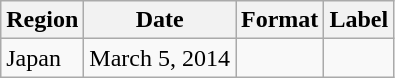<table class="wikitable">
<tr>
<th>Region</th>
<th>Date</th>
<th>Format</th>
<th>Label</th>
</tr>
<tr>
<td>Japan</td>
<td>March 5, 2014</td>
<td></td>
<td></td>
</tr>
</table>
